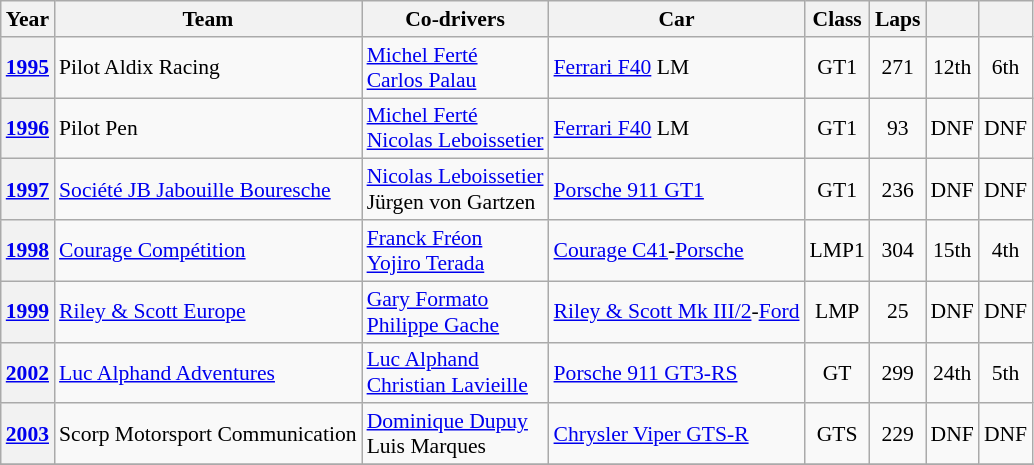<table class="wikitable" style="text-align:center; font-size:90%">
<tr>
<th>Year</th>
<th>Team</th>
<th>Co-drivers</th>
<th>Car</th>
<th>Class</th>
<th>Laps</th>
<th></th>
<th></th>
</tr>
<tr>
<th><a href='#'>1995</a></th>
<td align="left"> Pilot Aldix Racing</td>
<td align="left"> <a href='#'>Michel Ferté</a><br> <a href='#'>Carlos Palau</a></td>
<td align="left"><a href='#'>Ferrari F40</a> LM</td>
<td>GT1</td>
<td>271</td>
<td>12th</td>
<td>6th</td>
</tr>
<tr>
<th><a href='#'>1996</a></th>
<td align="left"> Pilot Pen</td>
<td align="left"> <a href='#'>Michel Ferté</a><br> <a href='#'>Nicolas Leboissetier</a></td>
<td align="left"><a href='#'>Ferrari F40</a> LM</td>
<td>GT1</td>
<td>93</td>
<td>DNF</td>
<td>DNF</td>
</tr>
<tr>
<th><a href='#'>1997</a></th>
<td align="left"> <a href='#'>Société JB Jabouille Bouresche</a></td>
<td align="left"> <a href='#'>Nicolas Leboissetier</a><br> Jürgen von Gartzen</td>
<td align="left"><a href='#'>Porsche 911 GT1</a></td>
<td>GT1</td>
<td>236</td>
<td>DNF</td>
<td>DNF</td>
</tr>
<tr>
<th><a href='#'>1998</a></th>
<td align="left"> <a href='#'>Courage Compétition</a></td>
<td align="left"> <a href='#'>Franck Fréon</a><br> <a href='#'>Yojiro Terada</a></td>
<td align="left"><a href='#'>Courage C41</a>-<a href='#'>Porsche</a></td>
<td>LMP1</td>
<td>304</td>
<td>15th</td>
<td>4th</td>
</tr>
<tr>
<th><a href='#'>1999</a></th>
<td align="left"> <a href='#'>Riley & Scott Europe</a></td>
<td align="left"> <a href='#'>Gary Formato</a><br> <a href='#'>Philippe Gache</a></td>
<td align="left"><a href='#'>Riley & Scott Mk III/2</a>-<a href='#'>Ford</a></td>
<td>LMP</td>
<td>25</td>
<td>DNF</td>
<td>DNF</td>
</tr>
<tr>
<th><a href='#'>2002</a></th>
<td align="left"> <a href='#'>Luc Alphand Adventures</a></td>
<td align="left"> <a href='#'>Luc Alphand</a><br> <a href='#'>Christian Lavieille</a></td>
<td align="left"><a href='#'>Porsche 911 GT3-RS</a></td>
<td>GT</td>
<td>299</td>
<td>24th</td>
<td>5th</td>
</tr>
<tr>
<th><a href='#'>2003</a></th>
<td align="left"> Scorp Motorsport Communication</td>
<td align="left"> <a href='#'>Dominique Dupuy</a><br> Luis Marques</td>
<td align="left"><a href='#'>Chrysler Viper GTS-R</a></td>
<td>GTS</td>
<td>229</td>
<td>DNF</td>
<td>DNF</td>
</tr>
<tr>
</tr>
</table>
